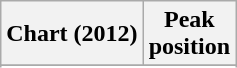<table class="wikitable sortable plainrowheaders" style="text-align:center">
<tr>
<th scope="col">Chart (2012)</th>
<th scope="col">Peak<br> position</th>
</tr>
<tr>
</tr>
<tr>
</tr>
</table>
